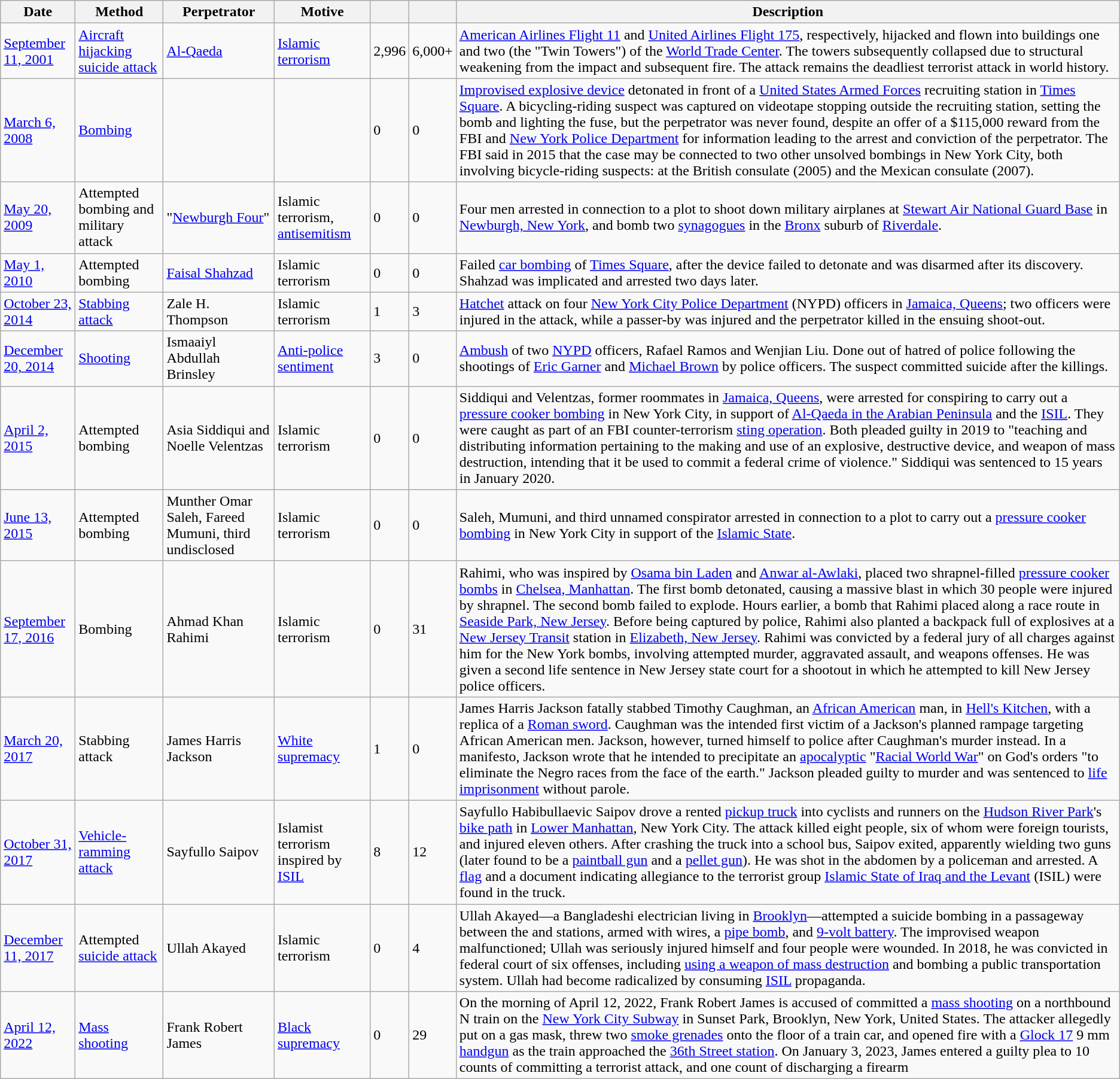<table class="wikitable sortable">
<tr>
<th>Date</th>
<th class="unsortable">Method</th>
<th class="unsortable">Perpetrator</th>
<th class="unsortable">Motive</th>
<th></th>
<th></th>
<th class="unsortable">Description</th>
</tr>
<tr>
<td><a href='#'>September 11, 2001</a></td>
<td><a href='#'>Aircraft hijacking</a> <a href='#'>suicide attack</a></td>
<td><a href='#'>Al-Qaeda</a></td>
<td><a href='#'>Islamic terrorism</a></td>
<td>2,996</td>
<td>6,000+</td>
<td><a href='#'>American Airlines Flight 11</a> and <a href='#'>United Airlines Flight 175</a>, respectively, hijacked and flown into buildings one and two (the "Twin Towers") of the <a href='#'>World Trade Center</a>. The towers subsequently collapsed due to structural weakening from the impact and subsequent fire. The attack remains the deadliest terrorist attack in world history.</td>
</tr>
<tr>
<td><a href='#'>March 6, 2008</a></td>
<td><a href='#'>Bombing</a></td>
<td></td>
<td></td>
<td>0</td>
<td>0</td>
<td><a href='#'>Improvised explosive device</a> detonated in front of a <a href='#'>United States Armed Forces</a> recruiting station in <a href='#'>Times Square</a>. A bicycling-riding suspect was captured on videotape stopping outside the recruiting station, setting the bomb and lighting the fuse, but the perpetrator was never found, despite an offer of a $115,000 reward from the FBI and <a href='#'>New York Police Department</a> for information leading to the arrest and conviction of the perpetrator. The FBI said in 2015 that the case may be connected to two other unsolved bombings in New York City, both involving bicycle-riding suspects: at the British consulate (2005) and the Mexican consulate (2007).</td>
</tr>
<tr>
<td><a href='#'>May 20, 2009</a></td>
<td>Attempted bombing and military attack</td>
<td>"<a href='#'>Newburgh Four</a>"</td>
<td>Islamic terrorism, <a href='#'>antisemitism</a></td>
<td>0</td>
<td>0</td>
<td>Four men arrested in connection to a plot to shoot down military airplanes at <a href='#'>Stewart Air National Guard Base</a> in <a href='#'>Newburgh, New York</a>, and bomb two <a href='#'>synagogues</a> in the <a href='#'>Bronx</a> suburb of <a href='#'>Riverdale</a>.</td>
</tr>
<tr>
<td><a href='#'>May 1, 2010</a></td>
<td>Attempted bombing</td>
<td><a href='#'>Faisal Shahzad</a></td>
<td>Islamic terrorism</td>
<td>0</td>
<td>0</td>
<td>Failed <a href='#'>car bombing</a> of <a href='#'>Times Square</a>, after the device failed to detonate and was disarmed after its discovery. Shahzad was implicated and arrested two days later.</td>
</tr>
<tr>
<td><a href='#'>October 23, 2014</a></td>
<td><a href='#'>Stabbing attack</a></td>
<td>Zale H. Thompson</td>
<td>Islamic terrorism</td>
<td>1</td>
<td>3</td>
<td><a href='#'>Hatchet</a> attack on four <a href='#'>New York City Police Department</a> (NYPD) officers in <a href='#'>Jamaica, Queens</a>; two officers were injured in the attack, while a passer-by was injured and the perpetrator killed in the ensuing shoot-out.</td>
</tr>
<tr>
<td><a href='#'>December 20, 2014</a></td>
<td><a href='#'>Shooting</a></td>
<td>Ismaaiyl Abdullah Brinsley</td>
<td><a href='#'>Anti-police sentiment</a></td>
<td>3</td>
<td>0</td>
<td><a href='#'>Ambush</a> of two <a href='#'>NYPD</a> officers, Rafael Ramos and Wenjian Liu. Done out of hatred of police following the shootings of <a href='#'>Eric Garner</a> and <a href='#'>Michael Brown</a> by police officers. The suspect committed suicide after the killings.</td>
</tr>
<tr>
<td><a href='#'>April 2, 2015</a></td>
<td>Attempted bombing</td>
<td>Asia Siddiqui and Noelle Velentzas</td>
<td>Islamic terrorism</td>
<td>0</td>
<td>0</td>
<td>Siddiqui and Velentzas, former roommates in <a href='#'>Jamaica, Queens</a>, were arrested for conspiring to carry out a <a href='#'>pressure cooker bombing</a> in New York City, in support of <a href='#'>Al-Qaeda in the Arabian Peninsula</a> and the <a href='#'>ISIL</a>. They were caught as part of an FBI counter-terrorism <a href='#'>sting operation</a>. Both pleaded guilty in 2019 to "teaching and distributing information pertaining to the making and use of an explosive, destructive device, and weapon of mass destruction, intending that it be used to commit a federal crime of violence." Siddiqui was sentenced to 15 years in January 2020.</td>
</tr>
<tr>
<td><a href='#'>June 13, 2015</a></td>
<td>Attempted bombing</td>
<td>Munther Omar Saleh, Fareed Mumuni, third undisclosed</td>
<td>Islamic terrorism</td>
<td>0</td>
<td>0</td>
<td>Saleh, Mumuni, and third unnamed conspirator arrested in connection to a plot to carry out a <a href='#'>pressure cooker bombing</a> in New York City in support of the <a href='#'>Islamic State</a>.</td>
</tr>
<tr>
<td><a href='#'>September 17, 2016</a></td>
<td>Bombing</td>
<td>Ahmad Khan Rahimi</td>
<td>Islamic terrorism</td>
<td>0</td>
<td>31</td>
<td>Rahimi, who was inspired by <a href='#'>Osama bin Laden</a> and <a href='#'>Anwar al-Awlaki</a>, placed two shrapnel-filled <a href='#'>pressure cooker bombs</a> in <a href='#'>Chelsea, Manhattan</a>. The first bomb detonated, causing a massive blast in which 30 people were injured by shrapnel. The second bomb failed to explode. Hours earlier, a bomb that Rahimi placed along a race route in <a href='#'>Seaside Park, New Jersey</a>. Before being captured by police, Rahimi also planted a backpack full of explosives at a <a href='#'>New Jersey Transit</a> station in <a href='#'>Elizabeth, New Jersey</a>. Rahimi was convicted by a federal jury of all charges against him for the New York bombs, involving attempted murder, aggravated assault, and weapons offenses. He was given a second life sentence in New Jersey state court for a shootout in which he attempted to kill New Jersey police officers.</td>
</tr>
<tr>
<td><a href='#'>March 20, 2017</a></td>
<td>Stabbing attack</td>
<td>James Harris Jackson</td>
<td><a href='#'>White supremacy</a></td>
<td>1</td>
<td>0</td>
<td>James Harris Jackson fatally stabbed Timothy Caughman, an <a href='#'>African American</a> man, in <a href='#'>Hell's Kitchen</a>, with a replica of a <a href='#'>Roman sword</a>. Caughman was the intended first victim of a Jackson's planned rampage targeting African American men. Jackson, however, turned himself to police after Caughman's murder instead. In a manifesto, Jackson wrote that he intended to precipitate an <a href='#'>apocalyptic</a> "<a href='#'>Racial World War</a>" on God's orders "to eliminate the Negro races from the face of the earth." Jackson pleaded guilty to murder and was sentenced to <a href='#'>life imprisonment</a> without parole.</td>
</tr>
<tr>
<td><a href='#'>October 31, 2017</a></td>
<td><a href='#'>Vehicle-ramming attack</a></td>
<td>Sayfullo Saipov</td>
<td>Islamist terrorism inspired by <a href='#'>ISIL</a></td>
<td>8</td>
<td>12</td>
<td>Sayfullo Habibullaevic Saipov drove a rented <a href='#'>pickup truck</a> into cyclists and runners on the <a href='#'>Hudson River Park</a>'s <a href='#'>bike path</a> in <a href='#'>Lower Manhattan</a>, New York City. The attack killed eight people, six of whom were foreign tourists, and injured eleven others. After crashing the truck into a school bus, Saipov exited, apparently wielding two guns (later found to be a <a href='#'>paintball gun</a> and a <a href='#'>pellet gun</a>). He was shot in the abdomen by a policeman and arrested. A <a href='#'>flag</a> and a document indicating allegiance to the terrorist group <a href='#'>Islamic State of Iraq and the Levant</a> (ISIL) were found in the truck.</td>
</tr>
<tr "December 11, 2017">
<td><a href='#'>December 11, 2017</a></td>
<td>Attempted <a href='#'>suicide attack</a></td>
<td>Ullah Akayed</td>
<td>Islamic terrorism</td>
<td>0</td>
<td>4</td>
<td>Ullah Akayed—a Bangladeshi electrician living in <a href='#'>Brooklyn</a>—attempted a suicide bombing in a passageway between the  and  stations, armed with wires, a <a href='#'>pipe bomb</a>, and <a href='#'>9-volt battery</a>. The improvised weapon malfunctioned; Ullah was seriously injured himself and four people were wounded. In 2018, he was convicted in federal court of six offenses, including <a href='#'>using a weapon of mass destruction</a> and bombing a public transportation system. Ullah had become radicalized by consuming <a href='#'>ISIL</a> propaganda.</td>
</tr>
<tr>
<td><a href='#'>April 12, 2022</a></td>
<td><a href='#'>Mass shooting</a></td>
<td>Frank Robert James</td>
<td><a href='#'>Black supremacy</a></td>
<td>0</td>
<td>29</td>
<td>On the morning of April 12, 2022, Frank Robert James is accused of committed a <a href='#'>mass shooting</a> on a northbound N train on the <a href='#'>New York City Subway</a> in Sunset Park, Brooklyn, New York, United States.  The attacker allegedly put on a gas mask, threw two <a href='#'>smoke grenades</a> onto the floor of a train car, and opened fire with a <a href='#'>Glock 17</a> 9 mm <a href='#'>handgun</a> as the train approached the <a href='#'>36th Street station</a>.  On January 3, 2023, James entered a guilty plea to 10 counts of committing a terrorist attack, and one count of discharging a firearm</td>
</tr>
</table>
